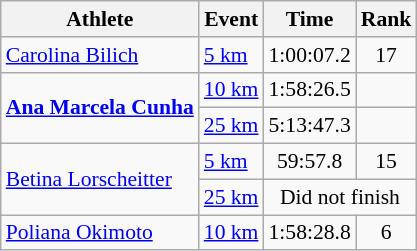<table class="wikitable" style="font-size:90%;">
<tr>
<th>Athlete</th>
<th>Event</th>
<th>Time</th>
<th>Rank</th>
</tr>
<tr align=center>
<td align=left><a href='#'>Carolina Bilich</a></td>
<td align=left><a href='#'>5 km</a></td>
<td>1:00:07.2</td>
<td>17</td>
</tr>
<tr align=center>
<td align=left rowspan=2><strong><a href='#'>Ana Marcela Cunha</a></strong></td>
<td align=left><a href='#'>10 km</a></td>
<td>1:58:26.5</td>
<td></td>
</tr>
<tr align=center>
<td align=left><a href='#'>25 km</a></td>
<td>5:13:47.3</td>
<td></td>
</tr>
<tr align=center>
<td align=left rowspan=2><a href='#'>Betina Lorscheitter</a></td>
<td align=left><a href='#'>5 km</a></td>
<td>59:57.8</td>
<td>15</td>
</tr>
<tr align=center>
<td align=left><a href='#'>25 km</a></td>
<td colspan=2>Did not finish</td>
</tr>
<tr align=center>
<td align=left><a href='#'>Poliana Okimoto</a></td>
<td align=left><a href='#'>10 km</a></td>
<td>1:58:28.8</td>
<td>6</td>
</tr>
</table>
